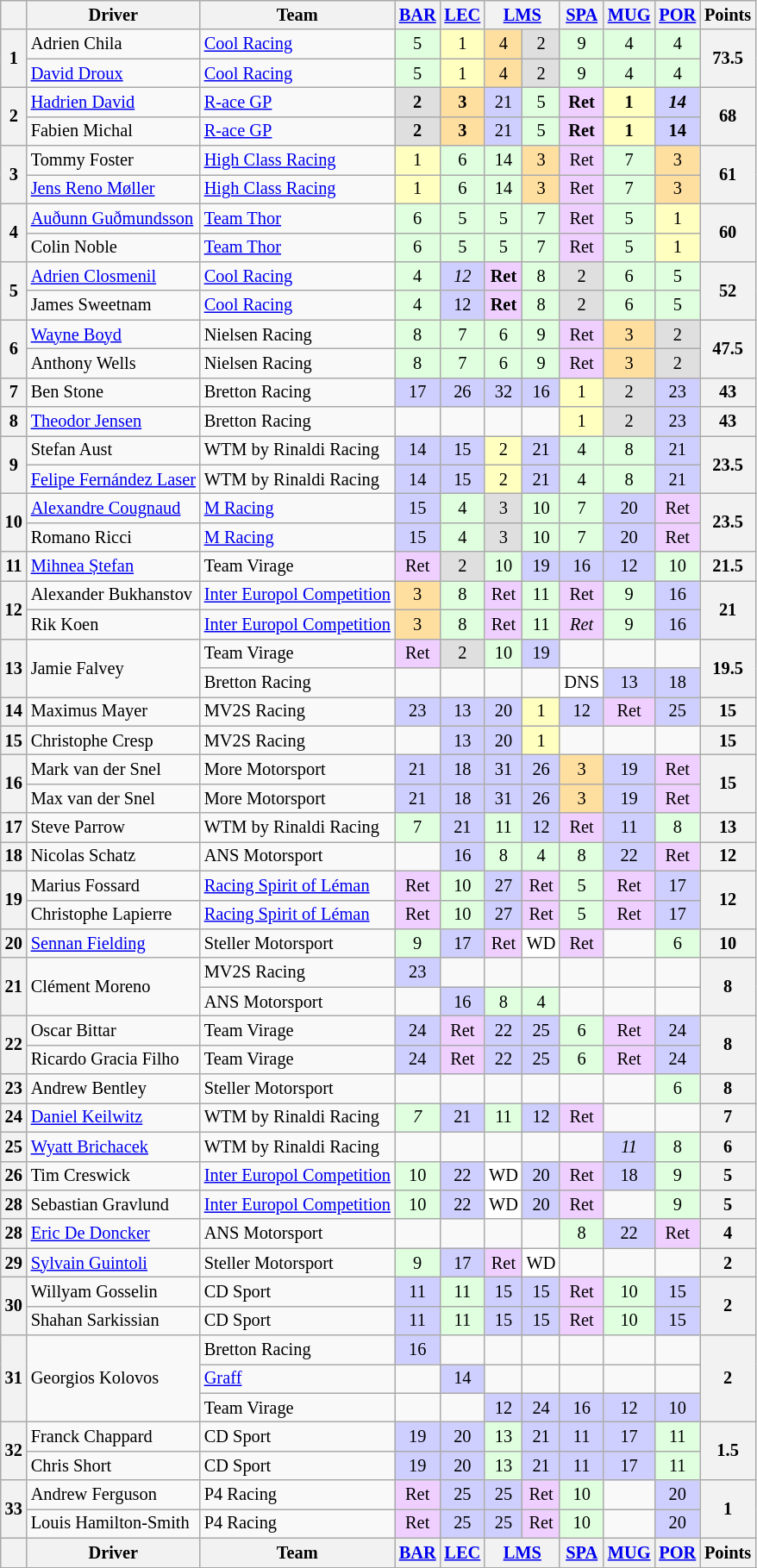<table class="wikitable" style="font-size:85%; text-align:center;">
<tr>
<th></th>
<th>Driver</th>
<th>Team</th>
<th><a href='#'>BAR</a><br></th>
<th><a href='#'>LEC</a><br></th>
<th colspan="2"><a href='#'>LMS</a><br></th>
<th><a href='#'>SPA</a><br></th>
<th><a href='#'>MUG</a><br></th>
<th><a href='#'>POR</a><br></th>
<th>Points</th>
</tr>
<tr>
<th rowspan="2">1</th>
<td align="left"> Adrien Chila</td>
<td align="left"> <a href='#'>Cool Racing</a></td>
<td style="background:#dfffdf;">5</td>
<td style="background:#ffffbf;">1</td>
<td style="background:#ffdf9f;">4</td>
<td style="background:#dfdfdf;">2</td>
<td style="background:#dfffdf;">9</td>
<td style="background:#dfffdf;">4</td>
<td style="background:#dfffdf;">4</td>
<th rowspan="2">73.5</th>
</tr>
<tr>
<td align="left"> <a href='#'>David Droux</a></td>
<td align="left"> <a href='#'>Cool Racing</a></td>
<td style="background:#dfffdf;">5</td>
<td style="background:#ffffbf;">1</td>
<td style="background:#ffdf9f;">4</td>
<td style="background:#dfdfdf;">2</td>
<td style="background:#dfffdf;">9</td>
<td style="background:#dfffdf;">4</td>
<td style="background:#dfffdf;">4</td>
</tr>
<tr>
<th rowspan="2">2</th>
<td align="left"> <a href='#'>Hadrien David</a></td>
<td align="left"> <a href='#'>R-ace GP</a></td>
<td style="background:#dfdfdf;"><strong>2</strong></td>
<td style="background:#ffdf9f;"><strong>3</strong></td>
<td style="background:#cfcfff;">21</td>
<td style="background:#dfffdf;">5</td>
<td style="background:#efcfff;"><strong>Ret</strong></td>
<td style="background:#ffffbf;"><strong>1</strong></td>
<td style="background:#cfcfff;"><strong><em>14</em></strong></td>
<th rowspan="2">68</th>
</tr>
<tr>
<td align="left"> Fabien Michal</td>
<td align="left"> <a href='#'>R-ace GP</a></td>
<td style="background:#dfdfdf;"><strong>2</strong></td>
<td style="background:#ffdf9f;"><strong>3</strong></td>
<td style="background:#cfcfff;">21</td>
<td style="background:#dfffdf;">5</td>
<td style="background:#efcfff;"><strong>Ret</strong></td>
<td style="background:#ffffbf;"><strong>1</strong></td>
<td style="background:#cfcfff;"><strong>14</strong></td>
</tr>
<tr>
<th rowspan="2">3</th>
<td align="left"> Tommy Foster</td>
<td align="left"> <a href='#'>High Class Racing</a></td>
<td style="background:#ffffbf;">1</td>
<td style="background:#dfffdf;">6</td>
<td style="background:#dfffdf;">14</td>
<td style="background:#ffdf9f;">3</td>
<td style="background:#efcfff;">Ret</td>
<td style="background:#dfffdf;">7</td>
<td style="background:#ffdf9f;">3</td>
<th rowspan="2">61</th>
</tr>
<tr>
<td align="left"> <a href='#'>Jens Reno Møller</a></td>
<td align="left"> <a href='#'>High Class Racing</a></td>
<td style="background:#ffffbf;">1</td>
<td style="background:#dfffdf;">6</td>
<td style="background:#dfffdf;">14</td>
<td style="background:#ffdf9f;">3</td>
<td style="background:#efcfff;">Ret</td>
<td style="background:#dfffdf;">7</td>
<td style="background:#ffdf9f;">3</td>
</tr>
<tr>
<th rowspan="2">4</th>
<td align="left"> <a href='#'>Auðunn Guðmundsson</a></td>
<td align="left"> <a href='#'>Team Thor</a></td>
<td style="background:#dfffdf;">6</td>
<td style="background:#dfffdf;">5</td>
<td style="background:#dfffdf;">5</td>
<td style="background:#dfffdf;">7</td>
<td style="background:#efcfff;">Ret</td>
<td style="background:#dfffdf;">5</td>
<td style="background:#ffffbf;">1</td>
<th rowspan="2">60</th>
</tr>
<tr>
<td align="left"> Colin Noble</td>
<td align="left"> <a href='#'>Team Thor</a></td>
<td style="background:#dfffdf;">6</td>
<td style="background:#dfffdf;">5</td>
<td style="background:#dfffdf;">5</td>
<td style="background:#dfffdf;">7</td>
<td style="background:#efcfff;">Ret</td>
<td style="background:#dfffdf;">5</td>
<td style="background:#ffffbf;">1</td>
</tr>
<tr>
<th rowspan="2">5</th>
<td align="left"> <a href='#'>Adrien Closmenil</a></td>
<td align="left"> <a href='#'>Cool Racing</a></td>
<td style="background:#dfffdf;">4</td>
<td style="background:#cfcfff;"><em>12</em></td>
<td style="background:#efcfff;"><strong>Ret</strong></td>
<td style="background:#dfffdf;">8</td>
<td style="background:#dfdfdf;">2</td>
<td style="background:#dfffdf;">6</td>
<td style="background:#dfffdf;">5</td>
<th rowspan="2">52</th>
</tr>
<tr>
<td align="left"> James Sweetnam</td>
<td align="left"> <a href='#'>Cool Racing</a></td>
<td style="background:#dfffdf;">4</td>
<td style="background:#cfcfff;">12</td>
<td style="background:#efcfff;"><strong>Ret</strong></td>
<td style="background:#dfffdf;">8</td>
<td style="background:#dfdfdf;">2</td>
<td style="background:#dfffdf;">6</td>
<td style="background:#dfffdf;">5</td>
</tr>
<tr>
<th rowspan="2">6</th>
<td align="left"> <a href='#'>Wayne Boyd</a></td>
<td align="left"> Nielsen Racing</td>
<td style="background:#dfffdf;">8</td>
<td style="background:#dfffdf;">7</td>
<td style="background:#dfffdf;">6</td>
<td style="background:#dfffdf;">9</td>
<td style="background:#efcfff;">Ret</td>
<td style="background:#ffdf9f;">3</td>
<td style="background:#dfdfdf;">2</td>
<th rowspan="2">47.5</th>
</tr>
<tr>
<td align="left"> Anthony Wells</td>
<td align="left"> Nielsen Racing</td>
<td style="background:#dfffdf;">8</td>
<td style="background:#dfffdf;">7</td>
<td style="background:#dfffdf;">6</td>
<td style="background:#dfffdf;">9</td>
<td style="background:#efcfff;">Ret</td>
<td style="background:#ffdf9f;">3</td>
<td style="background:#dfdfdf;">2</td>
</tr>
<tr>
<th>7</th>
<td align="left"> Ben Stone</td>
<td align="left"> Bretton Racing</td>
<td style="background:#cfcfff;">17</td>
<td style="background:#cfcfff;">26</td>
<td style="background:#cfcfff;">32</td>
<td style="background:#cfcfff;">16</td>
<td style="background:#ffffbf;">1</td>
<td style="background:#dfdfdf;">2</td>
<td style="background:#cfcfff;">23</td>
<th>43</th>
</tr>
<tr>
<th>8</th>
<td align="left"> <a href='#'>Theodor Jensen</a></td>
<td align="left"> Bretton Racing</td>
<td style="background:#;"></td>
<td style="background:#;"></td>
<td style="background:#;"></td>
<td style="background:#;"></td>
<td style="background:#ffffbf;">1</td>
<td style="background:#dfdfdf;">2</td>
<td style="background:#cfcfff;">23</td>
<th>43</th>
</tr>
<tr>
<th rowspan="2">9</th>
<td align="left"> Stefan Aust</td>
<td align="left"> WTM by Rinaldi Racing</td>
<td style="background:#cfcfff;">14</td>
<td style="background:#cfcfff;">15</td>
<td style="background:#ffffbf;">2</td>
<td style="background:#cfcfff;">21</td>
<td style="background:#dfffdf;">4</td>
<td style="background:#dfffdf;">8</td>
<td style="background:#cfcfff;">21</td>
<th rowspan="2">23.5</th>
</tr>
<tr>
<td align="left"> <a href='#'>Felipe Fernández Laser</a></td>
<td align="left"> WTM by Rinaldi Racing</td>
<td style="background:#cfcfff;">14</td>
<td style="background:#cfcfff;">15</td>
<td style="background:#ffffbf;">2</td>
<td style="background:#cfcfff;">21</td>
<td style="background:#dfffdf;">4</td>
<td style="background:#dfffdf;">8</td>
<td style="background:#cfcfff;">21</td>
</tr>
<tr>
<th rowspan="2">10</th>
<td align="left"> <a href='#'>Alexandre Cougnaud</a></td>
<td align="left"> <a href='#'>M Racing</a></td>
<td style="background:#cfcfff;">15</td>
<td style="background:#dfffdf;">4</td>
<td style="background:#dfdfdf;">3</td>
<td style="background:#dfffdf;">10</td>
<td style="background:#dfffdf;">7</td>
<td style="background:#cfcfff;">20</td>
<td style="background:#efcfff;">Ret</td>
<th rowspan="2">23.5</th>
</tr>
<tr>
<td align="left"> Romano Ricci</td>
<td align="left"> <a href='#'>M Racing</a></td>
<td style="background:#cfcfff;">15</td>
<td style="background:#dfffdf;">4</td>
<td style="background:#dfdfdf;">3</td>
<td style="background:#dfffdf;">10</td>
<td style="background:#dfffdf;">7</td>
<td style="background:#cfcfff;">20</td>
<td style="background:#efcfff;">Ret</td>
</tr>
<tr>
<th>11</th>
<td align="left"> <a href='#'>Mihnea Ștefan</a></td>
<td align="left"> Team Virage</td>
<td style="background:#efcfff;">Ret</td>
<td style="background:#dfdfdf;">2</td>
<td style="background:#dfffdf;">10</td>
<td style="background:#cfcfff;">19</td>
<td style="background:#cfcfff;">16</td>
<td style="background:#cfcfff;">12</td>
<td style="background:#dfffdf;">10</td>
<th>21.5</th>
</tr>
<tr>
<th rowspan="2">12</th>
<td align="left"> Alexander Bukhanstov</td>
<td align="left"> <a href='#'>Inter Europol Competition</a></td>
<td style="background:#ffdf9f;">3</td>
<td style="background:#dfffdf;">8</td>
<td style="background:#efcfff;">Ret</td>
<td style="background:#dfffdf;">11</td>
<td style="background:#efcfff;">Ret</td>
<td style="background:#dfffdf;">9</td>
<td style="background:#cfcfff;">16</td>
<th rowspan="2">21</th>
</tr>
<tr>
<td align="left"> Rik Koen</td>
<td align="left"> <a href='#'>Inter Europol Competition</a></td>
<td style="background:#ffdf9f;">3</td>
<td style="background:#dfffdf;">8</td>
<td style="background:#efcfff;">Ret</td>
<td style="background:#dfffdf;">11</td>
<td style="background:#efcfff;"><em>Ret</em></td>
<td style="background:#dfffdf;">9</td>
<td style="background:#cfcfff;">16</td>
</tr>
<tr>
<th rowspan="2">13</th>
<td rowspan="2" align="left"> Jamie Falvey</td>
<td align="left"> Team Virage</td>
<td style="background:#efcfff;">Ret</td>
<td style="background:#dfdfdf;">2</td>
<td style="background:#dfffdf;">10</td>
<td style="background:#cfcfff;">19</td>
<td style="background:#;"></td>
<td style="background:#;"></td>
<td style="background:#;"></td>
<th rowspan="2">19.5</th>
</tr>
<tr>
<td align="left"> Bretton Racing</td>
<td style="background:#;"></td>
<td style="background:#;"></td>
<td style="background:#;"></td>
<td style="background:#;"></td>
<td style="background:#ffffff;">DNS</td>
<td style="background:#cfcfff;">13</td>
<td style="background:#cfcfff;">18</td>
</tr>
<tr>
<th>14</th>
<td align="left"> Maximus Mayer</td>
<td align="left"> MV2S Racing</td>
<td style="background:#cfcfff;">23</td>
<td style="background:#cfcfff;">13</td>
<td style="background:#cfcfff;">20</td>
<td style="background:#ffffbf;">1</td>
<td style="background:#cfcfff;">12</td>
<td style="background:#efcfff;">Ret</td>
<td style="background:#cfcfff;">25</td>
<th>15</th>
</tr>
<tr>
<th>15</th>
<td align="left"> Christophe Cresp</td>
<td align="left"> MV2S Racing</td>
<td style="background:#;"></td>
<td style="background:#cfcfff;">13</td>
<td style="background:#cfcfff;">20</td>
<td style="background:#ffffbf;">1</td>
<td style="background:#;"></td>
<td></td>
<td></td>
<th>15</th>
</tr>
<tr>
<th rowspan="2">16</th>
<td align="left"> Mark van der Snel</td>
<td align="left"> More Motorsport</td>
<td style="background:#cfcfff;">21</td>
<td style="background:#cfcfff;">18</td>
<td style="background:#cfcfff;">31</td>
<td style="background:#cfcfff;">26</td>
<td style="background:#ffdf9f;">3</td>
<td style="background:#cfcfff;">19</td>
<td style="background:#efcfff;">Ret</td>
<th rowspan="2">15</th>
</tr>
<tr>
<td align="left"> Max van der Snel</td>
<td align="left"> More Motorsport</td>
<td style="background:#cfcfff;">21</td>
<td style="background:#cfcfff;">18</td>
<td style="background:#cfcfff;">31</td>
<td style="background:#cfcfff;">26</td>
<td style="background:#ffdf9f;">3</td>
<td style="background:#cfcfff;">19</td>
<td style="background:#efcfff;">Ret</td>
</tr>
<tr>
<th>17</th>
<td align="left"> Steve Parrow</td>
<td align="left"> WTM by Rinaldi Racing</td>
<td style="background:#dfffdf;">7</td>
<td style="background:#cfcfff;">21</td>
<td style="background:#dfffdf;">11</td>
<td style="background:#cfcfff;">12</td>
<td style="background:#efcfff;">Ret</td>
<td style="background:#cfcfff;">11</td>
<td style="background:#dfffdf;">8</td>
<th>13</th>
</tr>
<tr>
<th>18</th>
<td align="left"> Nicolas Schatz</td>
<td align="left"> ANS Motorsport</td>
<td></td>
<td style="background:#cfcfff;">16</td>
<td style="background:#dfffdf;">8</td>
<td style="background:#dfffdf;">4</td>
<td style="background:#dfffdf;">8</td>
<td style="background:#cfcfff;">22</td>
<td style="background:#efcfff;">Ret</td>
<th>12</th>
</tr>
<tr>
<th rowspan="2">19</th>
<td align="left"> Marius Fossard</td>
<td align="left"> <a href='#'>Racing Spirit of Léman</a></td>
<td style="background:#efcfff;">Ret</td>
<td style="background:#dfffdf;">10</td>
<td style="background:#cfcfff;">27</td>
<td style="background:#efcfff;">Ret</td>
<td style="background:#dfffdf;">5</td>
<td style="background:#efcfff;">Ret</td>
<td style="background:#cfcfff;">17</td>
<th rowspan="2">12</th>
</tr>
<tr>
<td align="left"> Christophe Lapierre</td>
<td align="left"> <a href='#'>Racing Spirit of Léman</a></td>
<td style="background:#efcfff;">Ret</td>
<td style="background:#dfffdf;">10</td>
<td style="background:#cfcfff;">27</td>
<td style="background:#efcfff;">Ret</td>
<td style="background:#dfffdf;">5</td>
<td style="background:#efcfff;">Ret</td>
<td style="background:#cfcfff;">17</td>
</tr>
<tr>
<th>20</th>
<td align="left"> <a href='#'>Sennan Fielding</a></td>
<td align="left"> Steller Motorsport</td>
<td style="background:#dfffdf;">9</td>
<td style="background:#cfcfff;">17</td>
<td style="background:#efcfff;">Ret</td>
<td style="background:#ffffff;">WD</td>
<td style="background:#efcfff;">Ret</td>
<td></td>
<td style="background:#dfffdf;">6</td>
<th>10</th>
</tr>
<tr>
<th rowspan="2">21</th>
<td align="left" rowspan="2"> Clément Moreno</td>
<td align="left"> MV2S Racing</td>
<td style="background:#cfcfff;">23</td>
<td style="background:#;"></td>
<td style="background:#;"></td>
<td style="background:#;"></td>
<td style="background:#;"></td>
<td></td>
<td></td>
<th rowspan="2">8</th>
</tr>
<tr>
<td align="left"> ANS Motorsport</td>
<td></td>
<td style="background:#cfcfff;">16</td>
<td style="background:#dfffdf;">8</td>
<td style="background:#dfffdf;">4</td>
<td style="background:#;"></td>
<td></td>
<td></td>
</tr>
<tr>
<th rowspan="2">22</th>
<td align="left"> Oscar Bittar</td>
<td align="left"> Team Virage</td>
<td style="background:#cfcfff;">24</td>
<td style="background:#efcfff;">Ret</td>
<td style="background:#cfcfff;">22</td>
<td style="background:#cfcfff;">25</td>
<td style="background:#dfffdf;">6</td>
<td style="background:#efcfff;">Ret</td>
<td style="background:#cfcfff;">24</td>
<th rowspan="2">8</th>
</tr>
<tr>
<td align="left"> Ricardo Gracia Filho</td>
<td align="left"> Team Virage</td>
<td style="background:#cfcfff;">24</td>
<td style="background:#efcfff;">Ret</td>
<td style="background:#cfcfff;">22</td>
<td style="background:#cfcfff;">25</td>
<td style="background:#dfffdf;">6</td>
<td style="background:#efcfff;">Ret</td>
<td style="background:#cfcfff;">24</td>
</tr>
<tr>
<th>23</th>
<td align="left"> Andrew Bentley</td>
<td align="left"> Steller Motorsport</td>
<td></td>
<td></td>
<td></td>
<td></td>
<td></td>
<td></td>
<td style="background:#dfffdf;">6</td>
<th>8</th>
</tr>
<tr>
<th>24</th>
<td align="left"> <a href='#'>Daniel Keilwitz</a></td>
<td align="left"> WTM by Rinaldi Racing</td>
<td style="background:#dfffdf;"><em>7</em></td>
<td style="background:#cfcfff;">21</td>
<td style="background:#dfffdf;">11</td>
<td style="background:#cfcfff;">12</td>
<td style="background:#efcfff;">Ret</td>
<td></td>
<td></td>
<th>7</th>
</tr>
<tr>
<th>25</th>
<td align="left"> <a href='#'>Wyatt Brichacek</a></td>
<td align="left"> WTM by Rinaldi Racing</td>
<td></td>
<td></td>
<td></td>
<td></td>
<td></td>
<td style="background:#cfcfff;"><em>11</em></td>
<td style="background:#dfffdf;">8</td>
<th>6</th>
</tr>
<tr>
<th>26</th>
<td align="left"> Tim Creswick</td>
<td align="left"> <a href='#'>Inter Europol Competition</a></td>
<td style="background:#dfffdf;">10</td>
<td style="background:#cfcfff;">22</td>
<td style="background:#ffffff;">WD</td>
<td style="background:#cfcfff;">20</td>
<td style="background:#efcfff;">Ret</td>
<td style="background:#cfcfff;">18</td>
<td style="background:#dfffdf;">9</td>
<th>5</th>
</tr>
<tr>
<th>28</th>
<td align="left"> Sebastian Gravlund</td>
<td align="left"> <a href='#'>Inter Europol Competition</a></td>
<td style="background:#dfffdf;">10</td>
<td style="background:#cfcfff;">22</td>
<td style="background:#ffffff;">WD</td>
<td style="background:#cfcfff;">20</td>
<td style="background:#efcfff;">Ret</td>
<td></td>
<td style="background:#dfffdf;">9</td>
<th>5</th>
</tr>
<tr>
<th>28</th>
<td align="left"> <a href='#'>Eric De Doncker</a></td>
<td align="left"> ANS Motorsport</td>
<td></td>
<td></td>
<td></td>
<td></td>
<td style="background:#dfffdf;">8</td>
<td style="background:#cfcfff;">22</td>
<td style="background:#efcfff;">Ret</td>
<th>4</th>
</tr>
<tr>
<th>29</th>
<td align="left"> <a href='#'>Sylvain Guintoli</a></td>
<td align="left"> Steller Motorsport</td>
<td style="background:#dfffdf;">9</td>
<td style="background:#cfcfff;">17</td>
<td style="background:#efcfff;">Ret</td>
<td style="background:#ffffff;">WD</td>
<td></td>
<td></td>
<td></td>
<th>2</th>
</tr>
<tr>
<th rowspan="2">30</th>
<td align="left"> Willyam Gosselin</td>
<td align="left"> CD Sport</td>
<td style="background:#cfcfff;">11</td>
<td style="background:#dfffdf;">11</td>
<td style="background:#cfcfff;">15</td>
<td style="background:#cfcfff;">15</td>
<td style="background:#efcfff;">Ret</td>
<td style="background:#dfffdf;">10</td>
<td style="background:#cfcfff;">15</td>
<th rowspan="2">2</th>
</tr>
<tr>
<td align="left"> Shahan Sarkissian</td>
<td align="left"> CD Sport</td>
<td style="background:#cfcfff;">11</td>
<td style="background:#dfffdf;">11</td>
<td style="background:#cfcfff;">15</td>
<td style="background:#cfcfff;">15</td>
<td style="background:#efcfff;">Ret</td>
<td style="background:#dfffdf;">10</td>
<td style="background:#cfcfff;">15</td>
</tr>
<tr>
<th rowspan="3">31</th>
<td align="left" rowspan="3"> Georgios Kolovos</td>
<td align="left"> Bretton Racing</td>
<td style="background:#cfcfff;">16</td>
<td></td>
<td></td>
<td></td>
<td></td>
<td></td>
<td></td>
<th rowspan="3">2</th>
</tr>
<tr>
<td align="left"> <a href='#'>Graff</a></td>
<td></td>
<td style="background:#cfcfff;">14</td>
<td></td>
<td></td>
<td></td>
<td></td>
<td></td>
</tr>
<tr>
<td align="left"> Team Virage</td>
<td></td>
<td></td>
<td style="background:#cfcfff;">12</td>
<td style="background:#cfcfff;">24</td>
<td style="background:#cfcfff;">16</td>
<td style="background:#cfcfff;">12</td>
<td style="background:#cfcfff;">10</td>
</tr>
<tr>
<th rowspan="2">32</th>
<td align="left"> Franck Chappard</td>
<td align="left"> CD Sport</td>
<td style="background:#cfcfff;">19</td>
<td style="background:#cfcfff;">20</td>
<td style="background:#dfffdf;">13</td>
<td style="background:#cfcfff;">21</td>
<td style="background:#cfcfff;">11</td>
<td style="background:#cfcfff;">17</td>
<td style="background:#dfffdf;">11</td>
<th rowspan="2">1.5</th>
</tr>
<tr>
<td align="left"> Chris Short</td>
<td align="left"> CD Sport</td>
<td style="background:#cfcfff;">19</td>
<td style="background:#cfcfff;">20</td>
<td style="background:#dfffdf;">13</td>
<td style="background:#cfcfff;">21</td>
<td style="background:#cfcfff;">11</td>
<td style="background:#cfcfff;">17</td>
<td style="background:#dfffdf;">11</td>
</tr>
<tr>
<th rowspan="2">33</th>
<td align="left"> Andrew Ferguson</td>
<td align="left"> P4 Racing</td>
<td style="background:#efcfff;">Ret</td>
<td style="background:#cfcfff;">25</td>
<td style="background:#cfcfff;">25</td>
<td style="background:#efcfff;">Ret</td>
<td style="background:#dfffdf;">10</td>
<td></td>
<td style="background:#cfcfff;">20</td>
<th rowspan="2">1</th>
</tr>
<tr>
<td align="left"> Louis Hamilton-Smith</td>
<td align="left"> P4 Racing</td>
<td style="background:#efcfff;">Ret</td>
<td style="background:#cfcfff;">25</td>
<td style="background:#cfcfff;">25</td>
<td style="background:#efcfff;">Ret</td>
<td style="background:#dfffdf;">10</td>
<td></td>
<td style="background:#cfcfff;">20</td>
</tr>
<tr>
<th></th>
<th>Driver</th>
<th>Team</th>
<th><a href='#'>BAR</a><br></th>
<th><a href='#'>LEC</a><br></th>
<th colspan="2"><a href='#'>LMS</a><br></th>
<th><a href='#'>SPA</a><br></th>
<th><a href='#'>MUG</a><br></th>
<th><a href='#'>POR</a><br></th>
<th>Points</th>
</tr>
<tr>
</tr>
</table>
